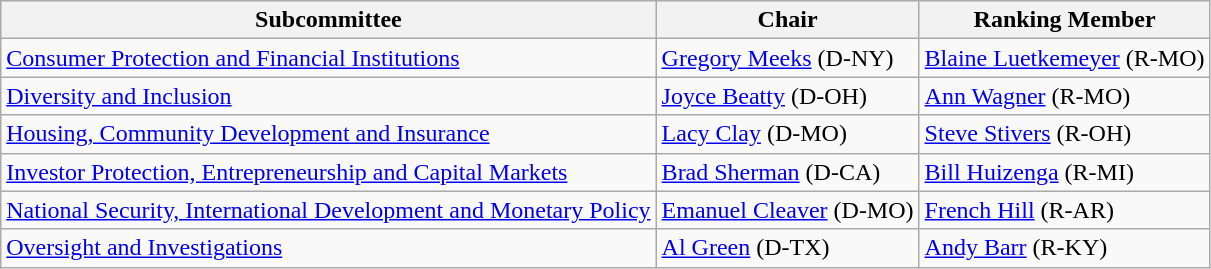<table class="wikitable">
<tr>
<th>Subcommittee</th>
<th>Chair</th>
<th>Ranking Member</th>
</tr>
<tr>
<td><a href='#'>Consumer Protection and Financial Institutions</a></td>
<td><a href='#'>Gregory Meeks</a> (D-NY)</td>
<td><a href='#'>Blaine Luetkemeyer</a> (R-MO)</td>
</tr>
<tr>
<td><a href='#'>Diversity and Inclusion</a></td>
<td><a href='#'>Joyce Beatty</a> (D-OH)</td>
<td><a href='#'>Ann Wagner</a> (R-MO)</td>
</tr>
<tr>
<td><a href='#'>Housing, Community Development and Insurance</a></td>
<td><a href='#'>Lacy Clay</a> (D-MO)</td>
<td><a href='#'>Steve Stivers</a> (R-OH)</td>
</tr>
<tr>
<td><a href='#'>Investor Protection, Entrepreneurship and Capital Markets</a></td>
<td><a href='#'>Brad Sherman</a> (D-CA)</td>
<td><a href='#'>Bill Huizenga</a> (R-MI)</td>
</tr>
<tr>
<td><a href='#'>National Security, International Development and Monetary Policy</a></td>
<td><a href='#'>Emanuel Cleaver</a> (D-MO)</td>
<td><a href='#'>French Hill</a> (R-AR)</td>
</tr>
<tr>
<td><a href='#'>Oversight and Investigations</a></td>
<td><a href='#'>Al Green</a> (D-TX)</td>
<td><a href='#'>Andy Barr</a> (R-KY)</td>
</tr>
</table>
